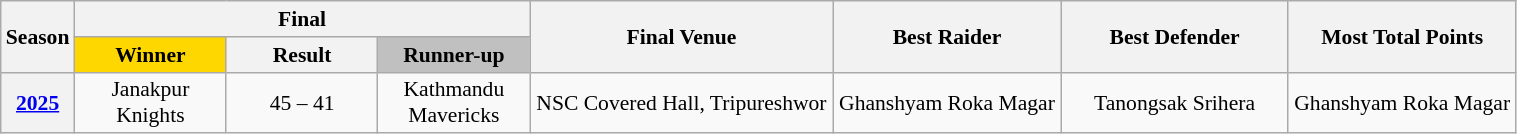<table class="wikitable" style="font-size:90%; width: 80%; text-align: center">
<tr>
<th rowspan="2" style="width:3%;">Season</th>
<th colspan="3" style="width:30%;">Final</th>
<th rowspan="2" style="width:20%;">Final Venue</th>
<th rowspan="2" style="width:15%;">Best Raider</th>
<th rowspan="2" style="width:15%;">Best Defender</th>
<th rowspan="2" style="width:15%;">Most Total Points</th>
</tr>
<tr>
<th style="background:gold; width:10%;">Winner</th>
<th style="width:10%; ">Result</th>
<th style="background:silver; width:10%;">Runner-up</th>
</tr>
<tr>
<th><a href='#'>2025</a></th>
<td>Janakpur Knights</td>
<td>45 – 41<br></td>
<td>Kathmandu Mavericks</td>
<td>NSC Covered Hall, Tripureshwor</td>
<td>Ghanshyam Roka Magar</td>
<td>Tanongsak Srihera</td>
<td>Ghanshyam Roka Magar</td>
</tr>
</table>
